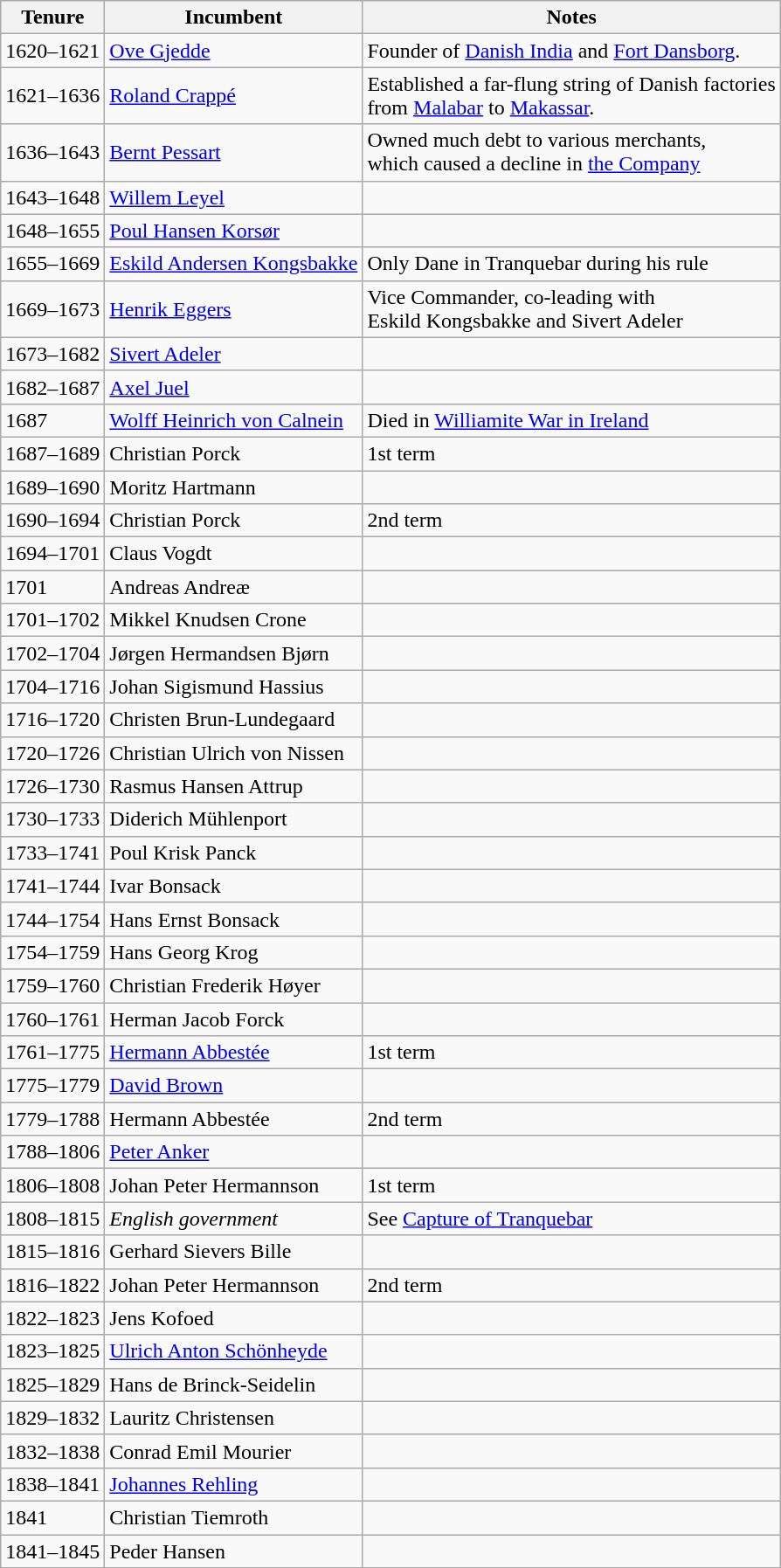<table class="wikitable">
<tr>
<th>Tenure</th>
<th><strong>Incumbent</strong></th>
<th>Notes</th>
</tr>
<tr>
<td>1620–1621</td>
<td><a href='#'>Ove Gjedde</a></td>
<td>Founder of <a href='#'>Danish India</a> and <a href='#'>Fort Dansborg</a>.</td>
</tr>
<tr>
<td>1621–1636</td>
<td><a href='#'>Roland Crappé</a></td>
<td>Established a far-flung string of Danish factories<br>from <a href='#'>Malabar</a> to <a href='#'>Makassar</a>.</td>
</tr>
<tr>
<td>1636–1643</td>
<td><a href='#'>Bernt Pessart</a></td>
<td>Owned much debt to various merchants,<br>which caused a decline in <a href='#'>the Company</a></td>
</tr>
<tr>
<td>1643–1648</td>
<td><a href='#'>Willem Leyel</a></td>
<td></td>
</tr>
<tr>
<td>1648–1655</td>
<td><a href='#'>Poul Hansen Korsør</a></td>
<td></td>
</tr>
<tr>
<td>1655–1669</td>
<td><a href='#'>Eskild Andersen Kongsbakke</a></td>
<td>Only Dane in Tranquebar during his rule</td>
</tr>
<tr>
<td>1669–1673</td>
<td><a href='#'>Henrik Eggers</a></td>
<td>Vice Commander, co-leading with<br>Eskild Kongsbakke and Sivert Adeler</td>
</tr>
<tr>
<td>1673–1682</td>
<td><a href='#'>Sivert Adeler</a></td>
<td></td>
</tr>
<tr>
<td>1682–1687</td>
<td><a href='#'>Axel Juel</a></td>
<td></td>
</tr>
<tr>
<td>1687</td>
<td><a href='#'>Wolff Heinrich von Calnein</a></td>
<td>Died in <a href='#'>Williamite War in Ireland</a></td>
</tr>
<tr>
<td>1687–1689</td>
<td>Christian Porck</td>
<td>1st term</td>
</tr>
<tr>
<td>1689–1690</td>
<td>Moritz Hartmann</td>
<td></td>
</tr>
<tr>
<td>1690–1694</td>
<td>Christian Porck</td>
<td>2nd term</td>
</tr>
<tr>
<td>1694–1701</td>
<td>Claus Vogdt</td>
<td></td>
</tr>
<tr>
<td>1701</td>
<td>Andreas Andreæ</td>
<td></td>
</tr>
<tr>
<td>1701–1702</td>
<td>Mikkel Knudsen Crone</td>
<td></td>
</tr>
<tr>
<td>1702–1704</td>
<td>Jørgen Hermandsen Bjørn</td>
<td></td>
</tr>
<tr>
<td>1704–1716</td>
<td>Johan Sigismund Hassius</td>
<td></td>
</tr>
<tr>
<td>1716–1720</td>
<td>Christen Brun-Lundegaard</td>
<td></td>
</tr>
<tr>
<td>1720–1726</td>
<td>Christian Ulrich von Nissen</td>
<td></td>
</tr>
<tr>
<td>1726–1730</td>
<td>Rasmus Hansen Attrup</td>
<td></td>
</tr>
<tr>
<td>1730–1733</td>
<td>Diderich Mühlenport</td>
<td></td>
</tr>
<tr>
<td>1733–1741</td>
<td>Poul Krisk Panck</td>
<td></td>
</tr>
<tr>
<td>1741–1744</td>
<td>Ivar Bonsack</td>
<td></td>
</tr>
<tr>
<td>1744–1754</td>
<td>Hans Ernst Bonsack</td>
<td></td>
</tr>
<tr>
<td>1754–1759</td>
<td>Hans Georg Krog</td>
<td></td>
</tr>
<tr>
<td>1759–1760</td>
<td>Christian Frederik Høyer</td>
<td></td>
</tr>
<tr>
<td>1760–1761</td>
<td>Herman Jacob Forck</td>
<td></td>
</tr>
<tr>
<td>1761–1775</td>
<td><a href='#'>Hermann Abbestée</a></td>
<td>1st term</td>
</tr>
<tr>
<td>1775–1779</td>
<td><a href='#'>David Brown</a></td>
<td></td>
</tr>
<tr>
<td>1779–1788</td>
<td>Hermann Abbestée</td>
<td>2nd term</td>
</tr>
<tr>
<td>1788–1806</td>
<td><a href='#'>Peter Anker</a></td>
<td></td>
</tr>
<tr>
<td>1806–1808</td>
<td>Johan Peter Hermannson</td>
<td>1st term</td>
</tr>
<tr>
<td>1808–1815</td>
<td><em>English government</em></td>
<td>See <a href='#'>Capture of Tranquebar</a></td>
</tr>
<tr>
<td>1815–1816</td>
<td>Gerhard Sievers Bille</td>
<td></td>
</tr>
<tr>
<td>1816–1822</td>
<td>Johan Peter Hermannson</td>
<td>2nd term</td>
</tr>
<tr>
<td>1822–1823</td>
<td>Jens Kofoed</td>
<td></td>
</tr>
<tr>
<td>1823–1825</td>
<td><a href='#'>Ulrich Anton Schönheyde</a></td>
<td></td>
</tr>
<tr>
<td>1825–1829</td>
<td>Hans de Brinck-Seidelin</td>
<td></td>
</tr>
<tr>
<td>1829–1832</td>
<td>Lauritz Christensen</td>
<td></td>
</tr>
<tr>
<td>1832–1838</td>
<td>Conrad Emil Mourier</td>
<td></td>
</tr>
<tr>
<td>1838–1841</td>
<td><a href='#'>Johannes Rehling</a></td>
<td></td>
</tr>
<tr>
<td>1841</td>
<td>Christian Tiemroth</td>
<td></td>
</tr>
<tr>
<td>1841–1845</td>
<td>Peder Hansen</td>
<td></td>
</tr>
<tr>
</tr>
</table>
